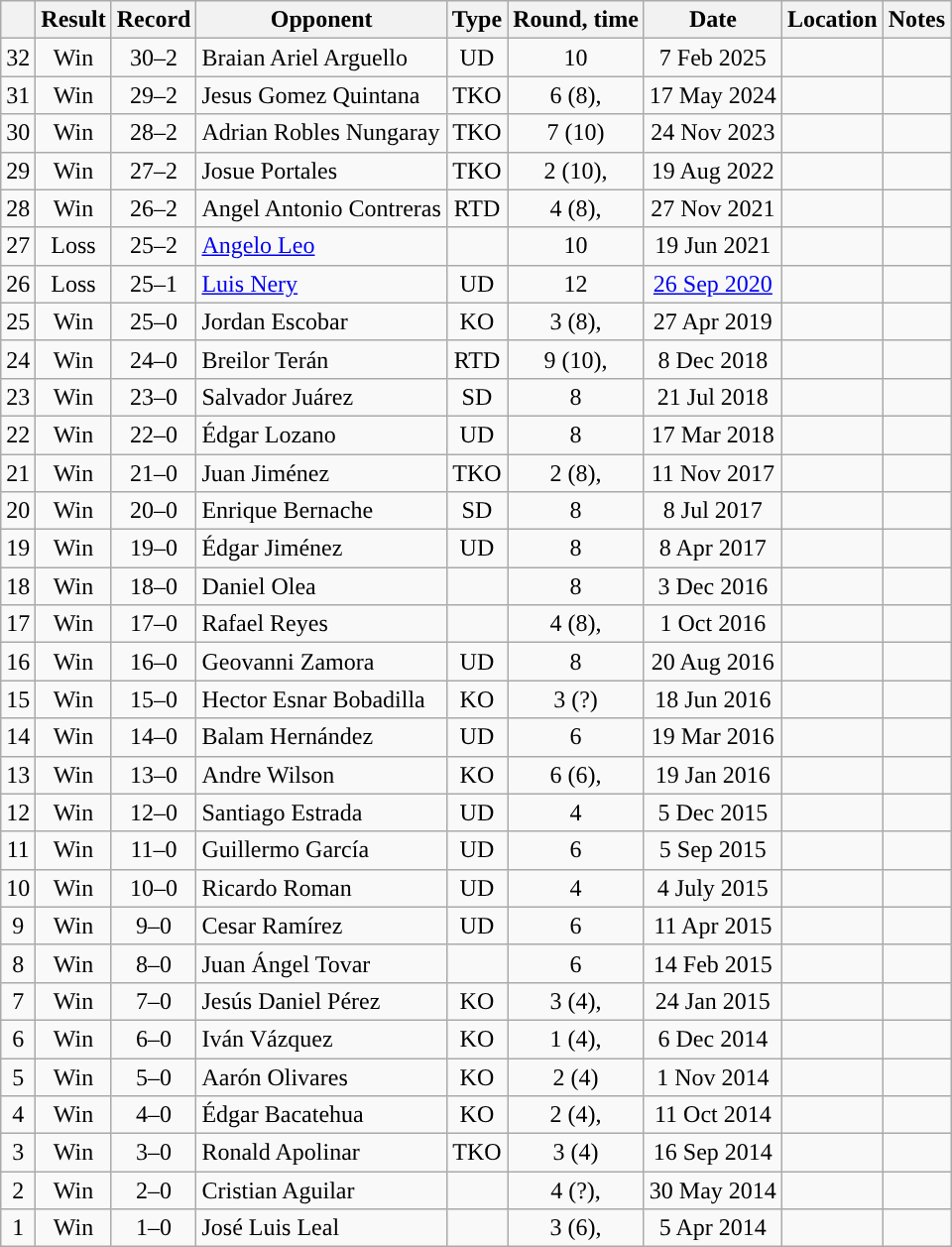<table class="wikitable" style="text-align:center">
<tr>
<th></th>
<th>Result</th>
<th>Record</th>
<th>Opponent</th>
<th>Type</th>
<th>Round, time</th>
<th>Date</th>
<th>Location</th>
<th>Notes</th>
</tr>
<tr>
<td>32</td>
<td>Win</td>
<td>30–2</td>
<td style="text-align:left;">Braian Ariel Arguello</td>
<td>UD</td>
<td>10</td>
<td>7 Feb 2025</td>
<td style="text-align:left;"></td>
<td></td>
</tr>
<tr>
<td>31</td>
<td>Win</td>
<td>29–2</td>
<td style="text-align:left;">Jesus Gomez Quintana</td>
<td>TKO</td>
<td>6 (8), </td>
<td>17 May 2024</td>
<td style="text-align:left;"></td>
<td></td>
</tr>
<tr>
<td>30</td>
<td>Win</td>
<td>28–2</td>
<td style="text-align:left;">Adrian Robles Nungaray</td>
<td>TKO</td>
<td>7 (10)</td>
<td>24 Nov 2023</td>
<td style="text-align:left;"></td>
<td></td>
</tr>
<tr>
<td>29</td>
<td>Win</td>
<td>27–2</td>
<td style="text-align:left;">Josue Portales</td>
<td>TKO</td>
<td>2 (10), </td>
<td>19 Aug 2022</td>
<td style="text-align:left;"></td>
<td></td>
</tr>
<tr>
<td>28</td>
<td>Win</td>
<td>26–2</td>
<td style="text-align:left;">Angel Antonio Contreras</td>
<td>RTD</td>
<td>4 (8), </td>
<td>27 Nov 2021</td>
<td style="text-align:left;"> </td>
<td></td>
</tr>
<tr>
<td>27</td>
<td>Loss</td>
<td>25–2</td>
<td style="text-align:left;"> <a href='#'>Angelo Leo</a></td>
<td></td>
<td>10</td>
<td>19 Jun 2021</td>
<td style="text-align:left;"> </td>
<td></td>
</tr>
<tr>
<td>26</td>
<td>Loss</td>
<td>25–1</td>
<td style="text-align:left;"> <a href='#'>Luis Nery</a></td>
<td>UD</td>
<td>12</td>
<td><a href='#'>26 Sep 2020</a></td>
<td style="text-align:left;"> </td>
<td style="text-align:left;"></td>
</tr>
<tr>
<td>25</td>
<td>Win</td>
<td>25–0</td>
<td style="text-align:left;"> Jordan Escobar</td>
<td>KO</td>
<td>3 (8), </td>
<td>27 Apr 2019</td>
<td style="text-align:left;"> </td>
<td></td>
</tr>
<tr>
<td>24</td>
<td>Win</td>
<td>24–0</td>
<td style="text-align:left;"> Breilor Terán</td>
<td>RTD</td>
<td>9 (10), </td>
<td>8 Dec 2018</td>
<td style="text-align:left;"> </td>
<td style="text-align:left;"></td>
</tr>
<tr>
<td>23</td>
<td>Win</td>
<td>23–0</td>
<td style="text-align:left;"> Salvador Juárez</td>
<td>SD</td>
<td>8</td>
<td>21 Jul 2018</td>
<td style="text-align:left;"> </td>
<td></td>
</tr>
<tr>
<td>22</td>
<td>Win</td>
<td>22–0</td>
<td style="text-align:left;"> Édgar Lozano</td>
<td>UD</td>
<td>8</td>
<td>17 Mar 2018</td>
<td style="text-align:left;"> </td>
<td></td>
</tr>
<tr>
<td>21</td>
<td>Win</td>
<td>21–0</td>
<td style="text-align:left;"> Juan Jiménez</td>
<td>TKO</td>
<td>2 (8), </td>
<td>11 Nov 2017</td>
<td style="text-align:left;"> </td>
<td></td>
</tr>
<tr>
<td>20</td>
<td>Win</td>
<td>20–0</td>
<td style="text-align:left;"> Enrique Bernache</td>
<td>SD</td>
<td>8</td>
<td>8 Jul 2017</td>
<td style="text-align:left;"> </td>
<td></td>
</tr>
<tr>
<td>19</td>
<td>Win</td>
<td>19–0</td>
<td style="text-align:left;"> Édgar Jiménez</td>
<td>UD</td>
<td>8</td>
<td>8 Apr 2017</td>
<td style="text-align:left;"> </td>
<td></td>
</tr>
<tr>
<td>18</td>
<td>Win</td>
<td>18–0</td>
<td style="text-align:left;"> Daniel Olea</td>
<td></td>
<td>8</td>
<td>3 Dec 2016</td>
<td style="text-align:left;"> </td>
<td></td>
</tr>
<tr>
<td>17</td>
<td>Win</td>
<td>17–0</td>
<td style="text-align:left;"> Rafael Reyes</td>
<td></td>
<td>4 (8), </td>
<td>1 Oct 2016</td>
<td style="text-align:left;"> </td>
<td></td>
</tr>
<tr>
<td>16</td>
<td>Win</td>
<td>16–0</td>
<td style="text-align:left;"> Geovanni Zamora</td>
<td>UD</td>
<td>8</td>
<td>20 Aug 2016</td>
<td style="text-align:left;"> </td>
<td></td>
</tr>
<tr>
<td>15</td>
<td>Win</td>
<td>15–0</td>
<td style="text-align:left;"> Hector Esnar Bobadilla</td>
<td>KO</td>
<td>3 (?)</td>
<td>18 Jun 2016</td>
<td style="text-align:left;"> </td>
<td></td>
</tr>
<tr>
<td>14</td>
<td>Win</td>
<td>14–0</td>
<td style="text-align:left;"> Balam Hernández</td>
<td>UD</td>
<td>6</td>
<td>19 Mar 2016</td>
<td style="text-align:left;"> </td>
<td></td>
</tr>
<tr>
<td>13</td>
<td>Win</td>
<td>13–0</td>
<td style="text-align:left;"> Andre Wilson</td>
<td>KO</td>
<td>6 (6), </td>
<td>19 Jan 2016</td>
<td style="text-align:left;"> </td>
<td></td>
</tr>
<tr>
<td>12</td>
<td>Win</td>
<td>12–0</td>
<td style="text-align:left;"> Santiago Estrada</td>
<td>UD</td>
<td>4</td>
<td>5 Dec 2015</td>
<td style="text-align:left;"> </td>
<td></td>
</tr>
<tr>
<td>11</td>
<td>Win</td>
<td>11–0</td>
<td style="text-align:left;"> Guillermo García</td>
<td>UD</td>
<td>6</td>
<td>5 Sep 2015</td>
<td style="text-align:left;"> </td>
<td></td>
</tr>
<tr>
<td>10</td>
<td>Win</td>
<td>10–0</td>
<td style="text-align:left;"> Ricardo Roman</td>
<td>UD</td>
<td>4</td>
<td>4 July 2015</td>
<td style="text-align:left;"> </td>
<td></td>
</tr>
<tr>
<td>9</td>
<td>Win</td>
<td>9–0</td>
<td style="text-align:left;"> Cesar Ramírez</td>
<td>UD</td>
<td>6</td>
<td>11 Apr 2015</td>
<td style="text-align:left;"> </td>
<td></td>
</tr>
<tr>
<td>8</td>
<td>Win</td>
<td>8–0</td>
<td style="text-align:left;"> Juan Ángel Tovar</td>
<td></td>
<td>6</td>
<td>14 Feb 2015</td>
<td style="text-align:left;"> </td>
<td></td>
</tr>
<tr>
<td>7</td>
<td>Win</td>
<td>7–0</td>
<td style="text-align:left;"> Jesús Daniel Pérez</td>
<td>KO</td>
<td>3 (4), </td>
<td>24 Jan 2015</td>
<td style="text-align:left;"> </td>
<td></td>
</tr>
<tr>
<td>6</td>
<td>Win</td>
<td>6–0</td>
<td style="text-align:left;"> Iván Vázquez</td>
<td>KO</td>
<td>1 (4), </td>
<td>6 Dec 2014</td>
<td style="text-align:left;"> </td>
<td></td>
</tr>
<tr>
<td>5</td>
<td>Win</td>
<td>5–0</td>
<td style="text-align:left;"> Aarón Olivares</td>
<td>KO</td>
<td>2 (4)</td>
<td>1 Nov 2014</td>
<td style="text-align:left;"> </td>
<td></td>
</tr>
<tr>
<td>4</td>
<td>Win</td>
<td>4–0</td>
<td style="text-align:left;"> Édgar Bacatehua</td>
<td>KO</td>
<td>2 (4), </td>
<td>11 Oct 2014</td>
<td style="text-align:left;"> </td>
<td></td>
</tr>
<tr>
<td>3</td>
<td>Win</td>
<td>3–0</td>
<td style="text-align:left;"> Ronald Apolinar</td>
<td>TKO</td>
<td>3 (4)</td>
<td>16 Sep 2014</td>
<td style="text-align:left;"> </td>
<td></td>
</tr>
<tr>
<td>2</td>
<td>Win</td>
<td>2–0</td>
<td style="text-align:left;"> Cristian Aguilar</td>
<td></td>
<td>4 (?), </td>
<td>30 May 2014</td>
<td style="text-align:left;"> </td>
<td></td>
</tr>
<tr>
<td>1</td>
<td>Win</td>
<td>1–0</td>
<td style="text-align:left;"> José Luis Leal</td>
<td></td>
<td>3 (6), </td>
<td>5 Apr 2014</td>
<td style="text-align:left;"> </td>
<td></td>
</tr>
</table>
